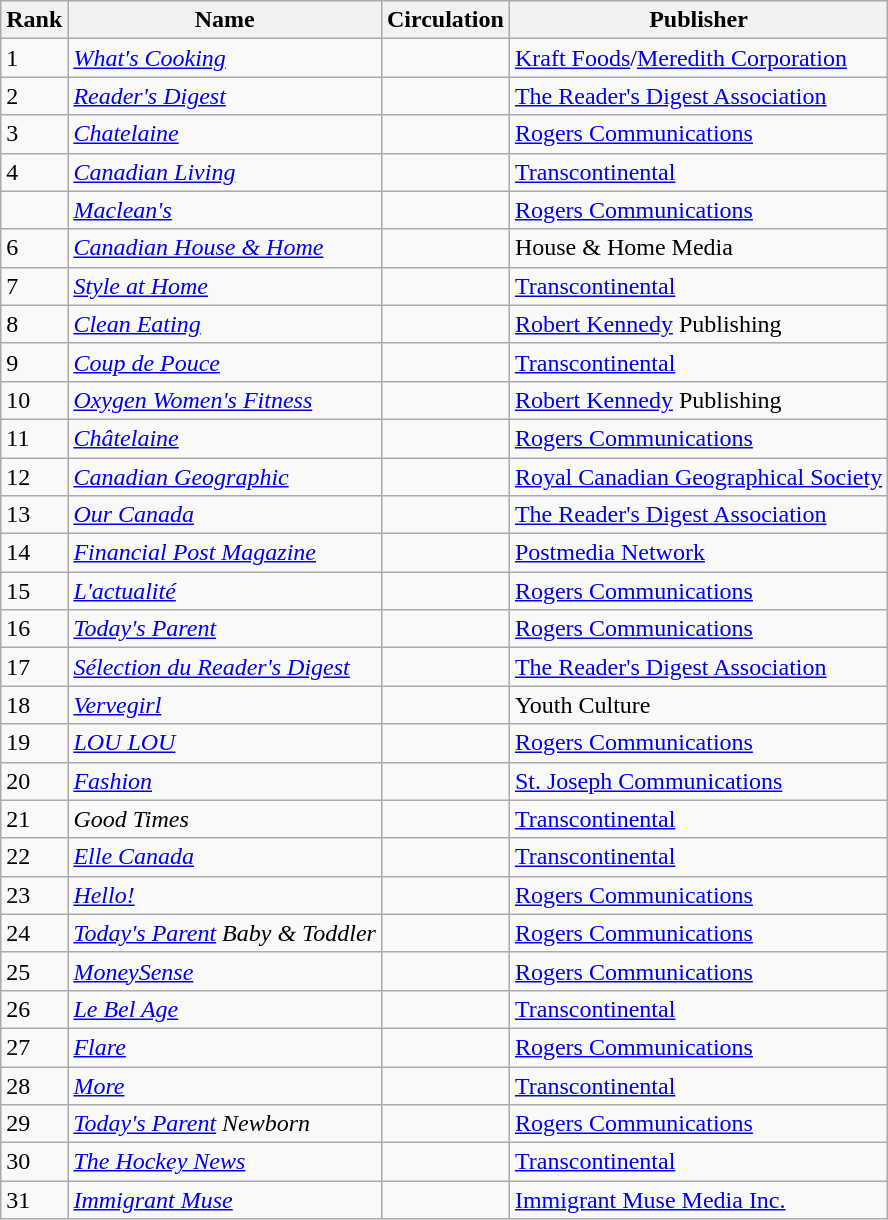<table class="wikitable sortable">
<tr>
<th>Rank</th>
<th>Name</th>
<th>Circulation</th>
<th>Publisher</th>
</tr>
<tr>
<td>1</td>
<td><em><a href='#'>What's Cooking</a></em></td>
<td></td>
<td><a href='#'>Kraft Foods</a>/<a href='#'>Meredith Corporation</a></td>
</tr>
<tr>
<td>2</td>
<td><em><a href='#'>Reader's Digest</a></em></td>
<td></td>
<td><a href='#'>The Reader's Digest Association</a></td>
</tr>
<tr>
<td>3</td>
<td><em><a href='#'>Chatelaine</a></em></td>
<td></td>
<td><a href='#'>Rogers Communications</a></td>
</tr>
<tr>
<td>4</td>
<td><em><a href='#'>Canadian Living</a></em></td>
<td></td>
<td><a href='#'>Transcontinental</a></td>
</tr>
<tr>
<td></td>
<td><em><a href='#'>Maclean's</a></em></td>
<td></td>
<td><a href='#'>Rogers Communications</a></td>
</tr>
<tr>
<td>6</td>
<td><em><a href='#'>Canadian House & Home</a></em></td>
<td></td>
<td>House & Home Media</td>
</tr>
<tr>
<td>7</td>
<td><em><a href='#'>Style at Home</a></em></td>
<td></td>
<td><a href='#'>Transcontinental</a></td>
</tr>
<tr>
<td>8</td>
<td><em><a href='#'>Clean Eating</a></em></td>
<td></td>
<td><a href='#'>Robert Kennedy</a> Publishing</td>
</tr>
<tr>
<td>9</td>
<td><em><a href='#'>Coup de Pouce</a></em></td>
<td></td>
<td><a href='#'>Transcontinental</a></td>
</tr>
<tr>
<td>10</td>
<td><em><a href='#'>Oxygen Women's Fitness</a></em></td>
<td></td>
<td><a href='#'>Robert Kennedy</a> Publishing</td>
</tr>
<tr>
<td>11</td>
<td><em><a href='#'>Châtelaine</a></em></td>
<td></td>
<td><a href='#'>Rogers Communications</a></td>
</tr>
<tr>
<td>12</td>
<td><em><a href='#'>Canadian Geographic</a></em></td>
<td></td>
<td><a href='#'>Royal Canadian Geographical Society</a></td>
</tr>
<tr>
<td>13</td>
<td><em><a href='#'>Our Canada</a></em></td>
<td></td>
<td><a href='#'>The Reader's Digest Association</a></td>
</tr>
<tr>
<td>14</td>
<td><em><a href='#'>Financial Post Magazine</a></em></td>
<td></td>
<td><a href='#'>Postmedia Network</a></td>
</tr>
<tr>
<td>15</td>
<td><em><a href='#'>L'actualité</a></em></td>
<td></td>
<td><a href='#'>Rogers Communications</a></td>
</tr>
<tr>
<td>16</td>
<td><em><a href='#'>Today's Parent</a></em></td>
<td></td>
<td><a href='#'>Rogers Communications</a></td>
</tr>
<tr>
<td>17</td>
<td><em><a href='#'>Sélection du Reader's Digest</a></em></td>
<td></td>
<td><a href='#'>The Reader's Digest Association</a></td>
</tr>
<tr>
<td>18</td>
<td><em><a href='#'>Vervegirl</a></em></td>
<td></td>
<td>Youth Culture</td>
</tr>
<tr>
<td>19</td>
<td><em><a href='#'>LOU LOU</a></em></td>
<td></td>
<td><a href='#'>Rogers Communications</a></td>
</tr>
<tr>
<td>20</td>
<td><em><a href='#'>Fashion</a></em></td>
<td></td>
<td><a href='#'>St. Joseph Communications</a></td>
</tr>
<tr>
<td>21</td>
<td><em>Good Times</em></td>
<td></td>
<td><a href='#'>Transcontinental</a></td>
</tr>
<tr>
<td>22</td>
<td><em><a href='#'>Elle Canada</a></em></td>
<td></td>
<td><a href='#'>Transcontinental</a></td>
</tr>
<tr>
<td>23</td>
<td><em><a href='#'>Hello!</a></em></td>
<td></td>
<td><a href='#'>Rogers Communications</a></td>
</tr>
<tr>
<td>24</td>
<td><em><a href='#'>Today's Parent</a> Baby & Toddler</em></td>
<td></td>
<td><a href='#'>Rogers Communications</a></td>
</tr>
<tr>
<td>25</td>
<td><em><a href='#'>MoneySense</a></em></td>
<td></td>
<td><a href='#'>Rogers Communications</a></td>
</tr>
<tr>
<td>26</td>
<td><em><a href='#'>Le Bel Age</a></em></td>
<td></td>
<td><a href='#'>Transcontinental</a></td>
</tr>
<tr>
<td>27</td>
<td><em><a href='#'>Flare</a></em></td>
<td></td>
<td><a href='#'>Rogers Communications</a></td>
</tr>
<tr>
<td>28</td>
<td><em><a href='#'>More</a></em></td>
<td></td>
<td><a href='#'>Transcontinental</a></td>
</tr>
<tr>
<td>29</td>
<td><em><a href='#'>Today's Parent</a> Newborn</em></td>
<td></td>
<td><a href='#'>Rogers Communications</a></td>
</tr>
<tr>
<td>30</td>
<td><em><a href='#'>The Hockey News</a></em></td>
<td></td>
<td><a href='#'>Transcontinental</a></td>
</tr>
<tr>
<td>31</td>
<td><em><a href='#'>Immigrant Muse</a></em></td>
<td></td>
<td><a href='#'>Immigrant Muse Media Inc.</a></td>
</tr>
</table>
